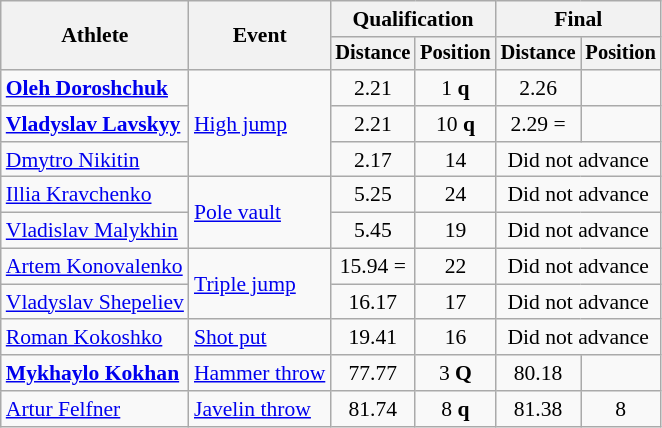<table class=wikitable style=font-size:90%>
<tr>
<th rowspan=2>Athlete</th>
<th rowspan=2>Event</th>
<th colspan=2>Qualification</th>
<th colspan=2>Final</th>
</tr>
<tr style=font-size:95%>
<th>Distance</th>
<th>Position</th>
<th>Distance</th>
<th>Position</th>
</tr>
<tr align=center>
<td align=left><strong><a href='#'>Oleh Doroshchuk</a></strong></td>
<td align=left rowspan=3><a href='#'>High jump</a></td>
<td>2.21</td>
<td>1 <strong>q</strong></td>
<td>2.26</td>
<td></td>
</tr>
<tr align=center>
<td align=left><strong><a href='#'>Vladyslav Lavskyy</a></strong></td>
<td>2.21</td>
<td>10 <strong>q</strong></td>
<td>2.29 =</td>
<td></td>
</tr>
<tr align=center>
<td align=left><a href='#'>Dmytro Nikitin</a></td>
<td>2.17</td>
<td>14</td>
<td colspan=2>Did not advance</td>
</tr>
<tr align=center>
<td align=left><a href='#'>Illia Kravchenko</a></td>
<td align=left rowspan=2><a href='#'>Pole vault</a></td>
<td>5.25</td>
<td>24</td>
<td colspan=2>Did not advance</td>
</tr>
<tr align=center>
<td align=left><a href='#'>Vladislav Malykhin</a></td>
<td>5.45</td>
<td>19</td>
<td colspan=2>Did not advance</td>
</tr>
<tr align=center>
<td align=left><a href='#'>Artem Konovalenko</a></td>
<td align=left rowspan=2><a href='#'>Triple jump</a></td>
<td>15.94 =</td>
<td>22</td>
<td colspan=2>Did not advance</td>
</tr>
<tr align=center>
<td align=left><a href='#'>Vladyslav Shepeliev</a></td>
<td>16.17</td>
<td>17</td>
<td colspan=2>Did not advance</td>
</tr>
<tr align=center>
<td align=left><a href='#'>Roman Kokoshko</a></td>
<td align=left><a href='#'>Shot put</a></td>
<td>19.41</td>
<td>16</td>
<td colspan=2>Did not advance</td>
</tr>
<tr align=center>
<td align=left><strong><a href='#'>Mykhaylo Kokhan</a></strong></td>
<td align=left><a href='#'>Hammer throw</a></td>
<td>77.77</td>
<td>3 <strong>Q</strong></td>
<td>80.18</td>
<td></td>
</tr>
<tr align=center>
<td align=left><a href='#'>Artur Felfner</a></td>
<td align=left><a href='#'>Javelin throw</a></td>
<td>81.74</td>
<td>8 <strong>q</strong></td>
<td>81.38</td>
<td>8</td>
</tr>
</table>
